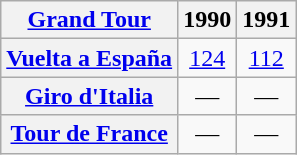<table class="wikitable plainrowheaders">
<tr>
<th scope="col"><a href='#'>Grand Tour</a></th>
<th scope="col">1990</th>
<th scope="col">1991</th>
</tr>
<tr style="text-align:center;">
<th scope="row"> <a href='#'>Vuelta a España</a></th>
<td><a href='#'>124</a></td>
<td><a href='#'>112</a></td>
</tr>
<tr style="text-align:center;">
<th scope="row"> <a href='#'>Giro d'Italia</a></th>
<td>—</td>
<td>—</td>
</tr>
<tr style="text-align:center;">
<th scope="row"> <a href='#'>Tour de France</a></th>
<td>—</td>
<td>—</td>
</tr>
</table>
